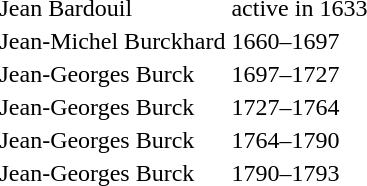<table>
<tr>
<td>Jean Bardouil</td>
<td>active in 1633</td>
</tr>
<tr>
<td>Jean-Michel Burckhard</td>
<td>1660–1697</td>
</tr>
<tr>
<td>Jean-Georges Burck</td>
<td>1697–1727</td>
</tr>
<tr>
<td>Jean-Georges Burck</td>
<td>1727–1764</td>
</tr>
<tr>
<td>Jean-Georges Burck</td>
<td>1764–1790</td>
</tr>
<tr>
<td>Jean-Georges Burck</td>
<td>1790–1793</td>
</tr>
</table>
